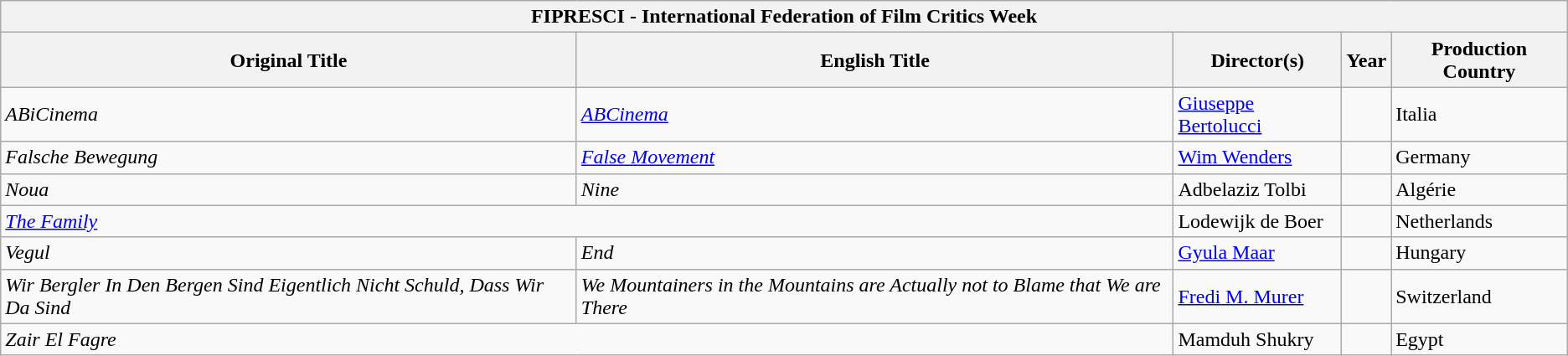<table class="wikitable">
<tr>
<th colspan="5"><strong>FIPRESCI - International Federation of Film Critics Week</strong></th>
</tr>
<tr>
<th>Original Title</th>
<th>English Title</th>
<th>Director(s)</th>
<th>Year</th>
<th>Production Country</th>
</tr>
<tr>
<td><em>ABiCinema</em></td>
<td><em><a href='#'>ABCinema</a></em></td>
<td><a href='#'>Giuseppe Bertolucci</a></td>
<td></td>
<td>Italia</td>
</tr>
<tr>
<td><em>Falsche Bewegung</em></td>
<td><em><a href='#'>False Movement</a></em></td>
<td><a href='#'>Wim Wenders</a></td>
<td></td>
<td>Germany</td>
</tr>
<tr>
<td><em>Noua</em></td>
<td><em>Nine</em></td>
<td>Adbelaziz Tolbi</td>
<td></td>
<td>Algérie</td>
</tr>
<tr>
<td colspan="2"><em><a href='#'>The Family</a></em></td>
<td>Lodewijk de Boer</td>
<td></td>
<td>Netherlands</td>
</tr>
<tr>
<td><em>Vegul</em></td>
<td><em>End</em></td>
<td><a href='#'>Gyula Maar</a></td>
<td></td>
<td>Hungary</td>
</tr>
<tr>
<td><em>Wir Bergler In Den Bergen Sind Eigentlich Nicht Schuld, Dass Wir Da Sind</em></td>
<td><em>We Mountainers in the Mountains are Actually not to Blame that We are There</em></td>
<td><a href='#'>Fredi M. Murer</a></td>
<td></td>
<td>Switzerland</td>
</tr>
<tr>
<td colspan="2"><em>Zair El Fagre</em></td>
<td>Mamduh Shukry</td>
<td></td>
<td>Egypt</td>
</tr>
</table>
